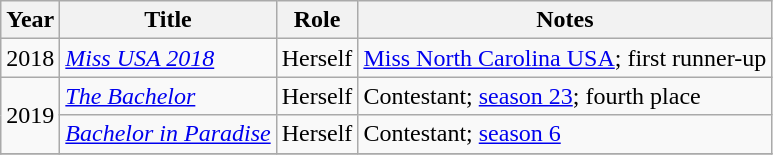<table class="wikitable sortable">
<tr>
<th>Year</th>
<th>Title</th>
<th>Role</th>
<th class="unsortable">Notes</th>
</tr>
<tr>
<td>2018</td>
<td><em><a href='#'>Miss USA 2018</a></em></td>
<td>Herself</td>
<td><a href='#'>Miss North Carolina USA</a>; first runner-up</td>
</tr>
<tr>
<td rowspan=2>2019</td>
<td><em><a href='#'>The Bachelor</a></em></td>
<td>Herself</td>
<td>Contestant; <a href='#'>season 23</a>; fourth place</td>
</tr>
<tr>
<td><em><a href='#'>Bachelor in Paradise</a></em></td>
<td>Herself</td>
<td>Contestant; <a href='#'>season 6</a></td>
</tr>
<tr>
</tr>
</table>
